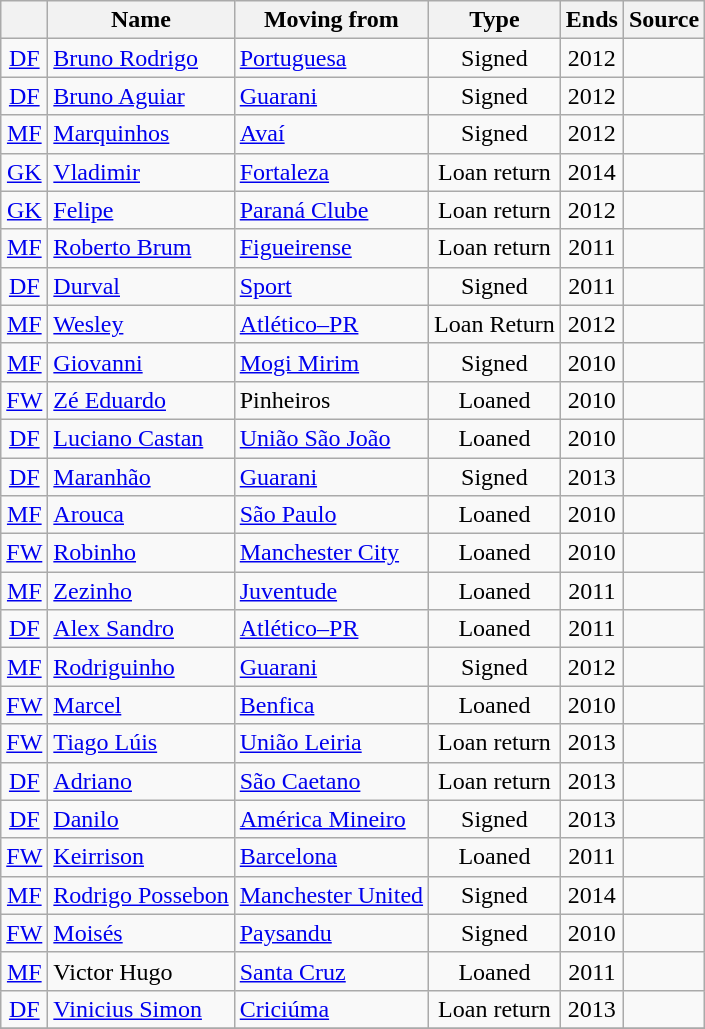<table class="wikitable sortable" style="text-align:center;">
<tr>
<th></th>
<th>Name</th>
<th>Moving from</th>
<th>Type</th>
<th>Ends</th>
<th>Source</th>
</tr>
<tr>
<td><a href='#'>DF</a></td>
<td style="text-align:left;"> <a href='#'>Bruno Rodrigo</a></td>
<td style="text-align:left;"><a href='#'>Portuguesa</a></td>
<td>Signed</td>
<td>2012</td>
<td></td>
</tr>
<tr>
<td><a href='#'>DF</a></td>
<td style="text-align:left;"> <a href='#'>Bruno Aguiar</a></td>
<td style="text-align:left;"><a href='#'>Guarani</a></td>
<td>Signed</td>
<td>2012</td>
<td></td>
</tr>
<tr>
<td><a href='#'>MF</a></td>
<td style="text-align:left;"> <a href='#'>Marquinhos</a></td>
<td style="text-align:left;"><a href='#'>Avaí</a></td>
<td>Signed</td>
<td>2012</td>
<td></td>
</tr>
<tr>
<td><a href='#'>GK</a></td>
<td style="text-align:left;"> <a href='#'>Vladimir</a></td>
<td style="text-align:left;"><a href='#'>Fortaleza</a></td>
<td>Loan return</td>
<td>2014</td>
<td></td>
</tr>
<tr>
<td><a href='#'>GK</a></td>
<td style="text-align:left;"> <a href='#'>Felipe</a></td>
<td style="text-align:left;"><a href='#'>Paraná Clube</a></td>
<td>Loan return</td>
<td>2012</td>
<td></td>
</tr>
<tr>
<td><a href='#'>MF</a></td>
<td style="text-align:left;"> <a href='#'>Roberto Brum</a></td>
<td style="text-align:left;"><a href='#'>Figueirense</a></td>
<td>Loan return</td>
<td>2011</td>
<td></td>
</tr>
<tr>
<td><a href='#'>DF</a></td>
<td style="text-align:left;"> <a href='#'>Durval</a></td>
<td style="text-align:left;"><a href='#'>Sport</a></td>
<td>Signed</td>
<td>2011</td>
<td></td>
</tr>
<tr>
<td><a href='#'>MF</a></td>
<td style="text-align:left;"> <a href='#'>Wesley</a></td>
<td style="text-align:left;"><a href='#'>Atlético–PR</a></td>
<td>Loan Return</td>
<td>2012</td>
<td></td>
</tr>
<tr>
<td><a href='#'>MF</a></td>
<td style="text-align:left;"> <a href='#'>Giovanni</a></td>
<td style="text-align:left;"><a href='#'>Mogi Mirim</a></td>
<td>Signed</td>
<td>2010</td>
<td></td>
</tr>
<tr>
<td><a href='#'>FW</a></td>
<td style="text-align:left;"> <a href='#'>Zé Eduardo</a></td>
<td style="text-align:left;">Pinheiros</td>
<td>Loaned</td>
<td>2010</td>
<td></td>
</tr>
<tr>
<td><a href='#'>DF</a></td>
<td style="text-align:left;"> <a href='#'>Luciano Castan</a></td>
<td style="text-align:left;"><a href='#'>União São João</a></td>
<td>Loaned</td>
<td>2010</td>
<td></td>
</tr>
<tr>
<td><a href='#'>DF</a></td>
<td style="text-align:left;"> <a href='#'>Maranhão</a></td>
<td style="text-align:left;"><a href='#'>Guarani</a></td>
<td>Signed</td>
<td>2013</td>
<td></td>
</tr>
<tr>
<td><a href='#'>MF</a></td>
<td style="text-align:left;"> <a href='#'>Arouca</a></td>
<td style="text-align:left;"><a href='#'>São Paulo</a></td>
<td>Loaned</td>
<td>2010</td>
<td></td>
</tr>
<tr>
<td><a href='#'>FW</a></td>
<td style="text-align:left;"> <a href='#'>Robinho</a></td>
<td style="text-align:left;"><a href='#'>Manchester City</a> </td>
<td>Loaned</td>
<td>2010</td>
<td></td>
</tr>
<tr>
<td><a href='#'>MF</a></td>
<td style="text-align:left;"> <a href='#'>Zezinho</a></td>
<td style="text-align:left;"><a href='#'>Juventude</a></td>
<td>Loaned</td>
<td>2011</td>
<td></td>
</tr>
<tr>
<td><a href='#'>DF</a></td>
<td style="text-align:left;"> <a href='#'>Alex Sandro</a></td>
<td style="text-align:left;"><a href='#'>Atlético–PR</a></td>
<td>Loaned</td>
<td>2011</td>
<td></td>
</tr>
<tr>
<td><a href='#'>MF</a></td>
<td style="text-align:left;"> <a href='#'>Rodriguinho</a></td>
<td style="text-align:left;"><a href='#'>Guarani</a></td>
<td>Signed</td>
<td>2012</td>
<td></td>
</tr>
<tr>
<td><a href='#'>FW</a></td>
<td style="text-align:left;"> <a href='#'>Marcel</a></td>
<td style="text-align:left;"><a href='#'>Benfica</a> </td>
<td>Loaned</td>
<td>2010</td>
<td></td>
</tr>
<tr>
<td><a href='#'>FW</a></td>
<td style="text-align:left;"> <a href='#'>Tiago Lúis</a></td>
<td style="text-align:left;"><a href='#'>União Leiria</a> </td>
<td>Loan return</td>
<td>2013</td>
<td></td>
</tr>
<tr>
<td><a href='#'>DF</a></td>
<td style="text-align:left;"> <a href='#'>Adriano</a></td>
<td style="text-align:left;"><a href='#'>São Caetano</a></td>
<td>Loan return</td>
<td>2013</td>
<td></td>
</tr>
<tr>
<td><a href='#'>DF</a></td>
<td style="text-align:left;"> <a href='#'>Danilo</a></td>
<td style="text-align:left;"><a href='#'>América Mineiro</a></td>
<td>Signed</td>
<td>2013</td>
<td></td>
</tr>
<tr>
<td><a href='#'>FW</a></td>
<td style="text-align:left;"> <a href='#'>Keirrison</a></td>
<td style="text-align:left;"><a href='#'>Barcelona</a> </td>
<td>Loaned</td>
<td>2011</td>
<td></td>
</tr>
<tr>
<td><a href='#'>MF</a></td>
<td style="text-align:left;"> <a href='#'>Rodrigo Possebon</a></td>
<td style="text-align:left;"><a href='#'>Manchester United</a> </td>
<td>Signed</td>
<td>2014</td>
<td></td>
</tr>
<tr>
<td><a href='#'>FW</a></td>
<td style="text-align:left;"> <a href='#'>Moisés</a></td>
<td style="text-align:left;"><a href='#'>Paysandu</a></td>
<td>Signed</td>
<td>2010</td>
<td></td>
</tr>
<tr>
<td><a href='#'>MF</a></td>
<td style="text-align:left;"> Victor Hugo</td>
<td style="text-align:left;"><a href='#'>Santa Cruz</a></td>
<td>Loaned</td>
<td>2011</td>
<td></td>
</tr>
<tr>
<td><a href='#'>DF</a></td>
<td style="text-align:left;"> <a href='#'>Vinicius Simon</a></td>
<td style="text-align:left;"><a href='#'>Criciúma</a></td>
<td>Loan return</td>
<td>2013</td>
<td></td>
</tr>
<tr>
</tr>
</table>
